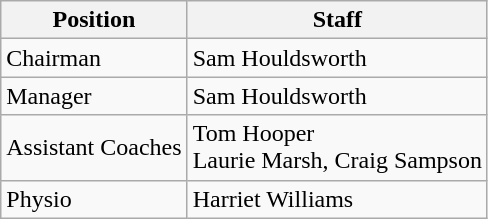<table class=wikitable>
<tr>
<th style="color:red background:black">Position</th>
<th style="color:red background:black">Staff</th>
</tr>
<tr>
<td>Chairman</td>
<td>Sam Houldsworth</td>
</tr>
<tr>
<td>Manager</td>
<td>Sam Houldsworth</td>
</tr>
<tr>
<td>Assistant Coaches</td>
<td>Tom Hooper<br>Laurie Marsh,
Craig Sampson</td>
</tr>
<tr>
<td>Physio</td>
<td>Harriet Williams</td>
</tr>
</table>
